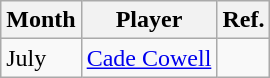<table class="wikitable">
<tr>
<th>Month</th>
<th>Player</th>
<th>Ref.</th>
</tr>
<tr>
<td>July</td>
<td rowspan="1"> <a href='#'>Cade Cowell</a></td>
<td></td>
</tr>
</table>
